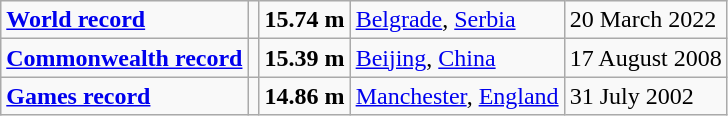<table class="wikitable">
<tr>
<td><a href='#'><strong>World record</strong></a></td>
<td></td>
<td><strong>15.74 m</strong></td>
<td><a href='#'>Belgrade</a>, <a href='#'>Serbia</a></td>
<td>20 March 2022</td>
</tr>
<tr>
<td><a href='#'><strong>Commonwealth record</strong></a></td>
<td></td>
<td><strong>15.39 m </strong></td>
<td><a href='#'>Beijing</a>, <a href='#'>China</a></td>
<td>17 August 2008</td>
</tr>
<tr>
<td><a href='#'><strong>Games record</strong></a></td>
<td></td>
<td><strong>14.86 m</strong></td>
<td><a href='#'>Manchester</a>, <a href='#'>England</a></td>
<td>31 July 2002</td>
</tr>
</table>
